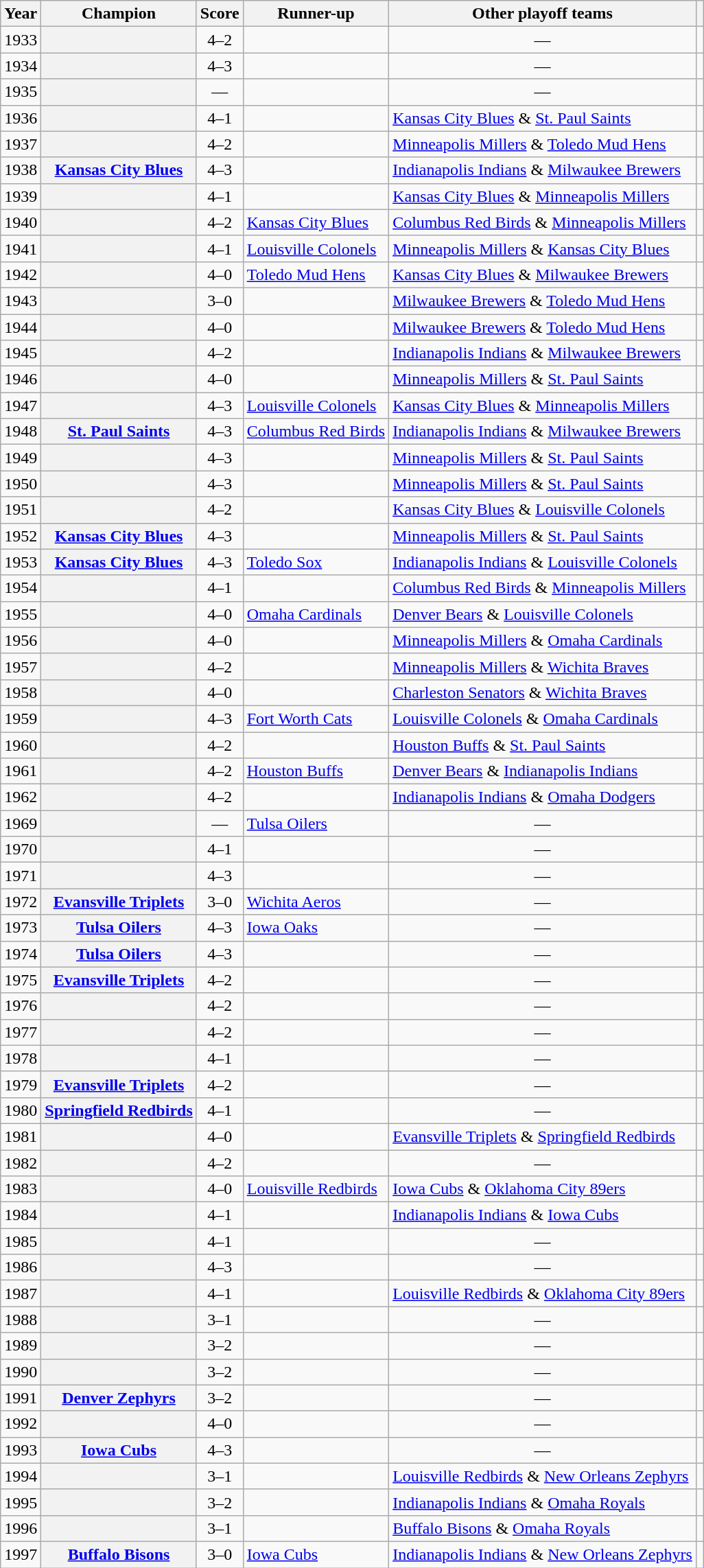<table class="wikitable sortable plainrowheaders" style="text-align:center">
<tr>
<th scope="col">Year</th>
<th scope="col">Champion</th>
<th scope="col" class="unsortable">Score</th>
<th scope="col">Runner-up</th>
<th scope="col" class="unsortable">Other playoff teams</th>
<th scope="col" class="unsortable"></th>
</tr>
<tr>
<td>1933</td>
<th scope="row"></th>
<td>4–2</td>
<td style="text-align:left"></td>
<td>—</td>
<td></td>
</tr>
<tr>
<td>1934</td>
<th scope="row"></th>
<td>4–3</td>
<td style="text-align:left"></td>
<td>—</td>
<td></td>
</tr>
<tr>
<td>1935</td>
<th scope="row"></th>
<td>—</td>
<td style="text-align:left"></td>
<td>—</td>
<td></td>
</tr>
<tr>
<td>1936</td>
<th scope="row"></th>
<td>4–1</td>
<td style="text-align:left"></td>
<td style="text-align:left"><a href='#'>Kansas City Blues</a> & <a href='#'>St. Paul Saints</a></td>
<td></td>
</tr>
<tr>
<td>1937</td>
<th scope="row"></th>
<td>4–2</td>
<td style="text-align:left"></td>
<td style="text-align:left"><a href='#'>Minneapolis Millers</a> & <a href='#'>Toledo Mud Hens</a></td>
<td></td>
</tr>
<tr>
<td>1938</td>
<th scope="row"><a href='#'>Kansas City Blues</a></th>
<td>4–3</td>
<td style="text-align:left"></td>
<td style="text-align:left"><a href='#'>Indianapolis Indians</a> & <a href='#'>Milwaukee Brewers</a></td>
<td></td>
</tr>
<tr>
<td>1939</td>
<th scope="row"></th>
<td>4–1</td>
<td style="text-align:left"></td>
<td style="text-align:left"><a href='#'>Kansas City Blues</a> & <a href='#'>Minneapolis Millers</a></td>
<td></td>
</tr>
<tr>
<td>1940</td>
<th scope="row"></th>
<td>4–2</td>
<td style="text-align:left"><a href='#'>Kansas City Blues</a></td>
<td style="text-align:left"><a href='#'>Columbus Red Birds</a> & <a href='#'>Minneapolis Millers</a></td>
<td></td>
</tr>
<tr>
<td>1941</td>
<th scope="row"></th>
<td>4–1</td>
<td style="text-align:left"><a href='#'>Louisville Colonels</a></td>
<td style="text-align:left"><a href='#'>Minneapolis Millers</a> & <a href='#'>Kansas City Blues</a></td>
<td></td>
</tr>
<tr>
<td>1942</td>
<th scope="row"></th>
<td>4–0</td>
<td style="text-align:left"><a href='#'>Toledo Mud Hens</a></td>
<td style="text-align:left"><a href='#'>Kansas City Blues</a> & <a href='#'>Milwaukee Brewers</a></td>
<td></td>
</tr>
<tr>
<td>1943</td>
<th scope="row"></th>
<td>3–0</td>
<td style="text-align:left"></td>
<td style="text-align:left"><a href='#'>Milwaukee Brewers</a> & <a href='#'>Toledo Mud Hens</a></td>
<td></td>
</tr>
<tr>
<td>1944</td>
<th scope="row"></th>
<td>4–0</td>
<td style="text-align:left"></td>
<td style="text-align:left"><a href='#'>Milwaukee Brewers</a> & <a href='#'>Toledo Mud Hens</a></td>
<td></td>
</tr>
<tr>
<td>1945</td>
<th scope="row"></th>
<td>4–2</td>
<td style="text-align:left"></td>
<td style="text-align:left"><a href='#'>Indianapolis Indians</a> & <a href='#'>Milwaukee Brewers</a></td>
<td></td>
</tr>
<tr>
<td>1946</td>
<th scope="row"></th>
<td>4–0</td>
<td style="text-align:left"></td>
<td style="text-align:left"><a href='#'>Minneapolis Millers</a> & <a href='#'>St. Paul Saints</a></td>
<td></td>
</tr>
<tr>
<td>1947</td>
<th scope="row"></th>
<td>4–3</td>
<td style="text-align:left"><a href='#'>Louisville Colonels</a></td>
<td style="text-align:left"><a href='#'>Kansas City Blues</a> & <a href='#'>Minneapolis Millers</a></td>
<td></td>
</tr>
<tr>
<td>1948</td>
<th scope="row"><a href='#'>St. Paul Saints</a></th>
<td>4–3</td>
<td style="text-align:left"><a href='#'>Columbus Red Birds</a></td>
<td style="text-align:left"><a href='#'>Indianapolis Indians</a> & <a href='#'>Milwaukee Brewers</a></td>
<td></td>
</tr>
<tr>
<td>1949</td>
<th scope="row"></th>
<td>4–3</td>
<td style="text-align:left"></td>
<td style="text-align:left"><a href='#'>Minneapolis Millers</a> & <a href='#'>St. Paul Saints</a></td>
<td></td>
</tr>
<tr>
<td>1950</td>
<th scope="row"></th>
<td>4–3</td>
<td style="text-align:left"></td>
<td style="text-align:left"><a href='#'>Minneapolis Millers</a> & <a href='#'>St. Paul Saints</a></td>
<td></td>
</tr>
<tr>
<td>1951</td>
<th scope="row"></th>
<td>4–2</td>
<td style="text-align:left"></td>
<td style="text-align:left"><a href='#'>Kansas City Blues</a> & <a href='#'>Louisville Colonels</a></td>
<td></td>
</tr>
<tr>
<td>1952</td>
<th scope="row"><a href='#'>Kansas City Blues</a></th>
<td>4–3</td>
<td style="text-align:left"></td>
<td style="text-align:left"><a href='#'>Minneapolis Millers</a> & <a href='#'>St. Paul Saints</a></td>
<td></td>
</tr>
<tr>
<td>1953</td>
<th scope="row"><a href='#'>Kansas City Blues</a></th>
<td>4–3</td>
<td style="text-align:left"><a href='#'>Toledo Sox</a></td>
<td style="text-align:left"><a href='#'>Indianapolis Indians</a> & <a href='#'>Louisville Colonels</a></td>
<td></td>
</tr>
<tr>
<td>1954</td>
<th scope="row"></th>
<td>4–1</td>
<td style="text-align:left"></td>
<td style="text-align:left"><a href='#'>Columbus Red Birds</a> & <a href='#'>Minneapolis Millers</a></td>
<td></td>
</tr>
<tr>
<td>1955</td>
<th scope="row"></th>
<td>4–0</td>
<td style="text-align:left"><a href='#'>Omaha Cardinals</a></td>
<td style="text-align:left"><a href='#'>Denver Bears</a> & <a href='#'>Louisville Colonels</a></td>
<td></td>
</tr>
<tr>
<td>1956</td>
<th scope="row"></th>
<td>4–0</td>
<td style="text-align:left"></td>
<td style="text-align:left"><a href='#'>Minneapolis Millers</a> & <a href='#'>Omaha Cardinals</a></td>
<td></td>
</tr>
<tr>
<td>1957</td>
<th scope="row"></th>
<td>4–2</td>
<td style="text-align:left"></td>
<td style="text-align:left"><a href='#'>Minneapolis Millers</a> & <a href='#'>Wichita Braves</a></td>
<td></td>
</tr>
<tr>
<td>1958</td>
<th scope="row"></th>
<td>4–0</td>
<td style="text-align:left"></td>
<td style="text-align:left"><a href='#'>Charleston Senators</a> & <a href='#'>Wichita Braves</a></td>
<td></td>
</tr>
<tr>
<td>1959</td>
<th scope="row"></th>
<td>4–3</td>
<td style="text-align:left"><a href='#'>Fort Worth Cats</a></td>
<td style="text-align:left"><a href='#'>Louisville Colonels</a> & <a href='#'>Omaha Cardinals</a></td>
<td></td>
</tr>
<tr>
<td>1960</td>
<th scope="row"></th>
<td>4–2</td>
<td style="text-align:left"></td>
<td style="text-align:left"><a href='#'>Houston Buffs</a> & <a href='#'>St. Paul Saints</a></td>
<td></td>
</tr>
<tr>
<td>1961</td>
<th scope="row"></th>
<td>4–2</td>
<td style="text-align:left"><a href='#'>Houston Buffs</a></td>
<td style="text-align:left"><a href='#'>Denver Bears</a> & <a href='#'>Indianapolis Indians</a></td>
<td></td>
</tr>
<tr>
<td>1962</td>
<th scope="row"></th>
<td>4–2</td>
<td style="text-align:left"></td>
<td style="text-align:left"><a href='#'>Indianapolis Indians</a> & <a href='#'>Omaha Dodgers</a></td>
<td></td>
</tr>
<tr>
<td>1969</td>
<th scope="row"></th>
<td>—</td>
<td style="text-align:left"><a href='#'>Tulsa Oilers</a></td>
<td>—</td>
<td></td>
</tr>
<tr>
<td>1970</td>
<th scope="row"></th>
<td>4–1</td>
<td style="text-align:left"></td>
<td>—</td>
<td></td>
</tr>
<tr>
<td>1971</td>
<th scope="row"></th>
<td>4–3</td>
<td style="text-align:left"></td>
<td>—</td>
<td></td>
</tr>
<tr>
<td>1972</td>
<th scope="row"><a href='#'>Evansville Triplets</a></th>
<td>3–0</td>
<td style="text-align:left"><a href='#'>Wichita Aeros</a></td>
<td>—</td>
<td></td>
</tr>
<tr>
<td>1973</td>
<th scope="row"><a href='#'>Tulsa Oilers</a></th>
<td>4–3</td>
<td style="text-align:left"><a href='#'>Iowa Oaks</a></td>
<td>—</td>
<td></td>
</tr>
<tr>
<td>1974</td>
<th scope="row"><a href='#'>Tulsa Oilers</a></th>
<td>4–3</td>
<td style="text-align:left"></td>
<td>—</td>
<td></td>
</tr>
<tr>
<td>1975</td>
<th scope="row"><a href='#'>Evansville Triplets</a></th>
<td>4–2</td>
<td style="text-align:left"></td>
<td>—</td>
<td></td>
</tr>
<tr>
<td>1976</td>
<th scope="row"></th>
<td>4–2</td>
<td style="text-align:left"></td>
<td>—</td>
<td></td>
</tr>
<tr>
<td>1977</td>
<th scope="row"></th>
<td>4–2</td>
<td style="text-align:left"></td>
<td>—</td>
<td></td>
</tr>
<tr>
<td>1978</td>
<th scope="row"></th>
<td>4–1</td>
<td style="text-align:left"></td>
<td>—</td>
<td></td>
</tr>
<tr>
<td>1979</td>
<th scope="row"><a href='#'>Evansville Triplets</a></th>
<td>4–2</td>
<td style="text-align:left"></td>
<td>—</td>
<td></td>
</tr>
<tr>
<td>1980</td>
<th scope="row"><a href='#'>Springfield Redbirds</a></th>
<td>4–1</td>
<td style="text-align:left"></td>
<td>—</td>
<td></td>
</tr>
<tr>
<td>1981</td>
<th scope="row"></th>
<td>4–0</td>
<td style="text-align:left"></td>
<td style="text-align:left"><a href='#'>Evansville Triplets</a> & <a href='#'>Springfield Redbirds</a></td>
<td></td>
</tr>
<tr>
<td>1982</td>
<th scope="row"></th>
<td>4–2</td>
<td style="text-align:left"></td>
<td>—</td>
<td></td>
</tr>
<tr>
<td>1983</td>
<th scope="row"></th>
<td>4–0</td>
<td style="text-align:left"><a href='#'>Louisville Redbirds</a></td>
<td style="text-align:left"><a href='#'>Iowa Cubs</a> & <a href='#'>Oklahoma City 89ers</a></td>
<td></td>
</tr>
<tr>
<td>1984</td>
<th scope="row"></th>
<td>4–1</td>
<td style="text-align:left"></td>
<td style="text-align:left"><a href='#'>Indianapolis Indians</a> & <a href='#'>Iowa Cubs</a></td>
<td></td>
</tr>
<tr>
<td>1985</td>
<th scope="row"></th>
<td>4–1</td>
<td style="text-align:left"></td>
<td>—</td>
<td></td>
</tr>
<tr>
<td>1986</td>
<th scope="row"></th>
<td>4–3</td>
<td style="text-align:left"></td>
<td>—</td>
<td></td>
</tr>
<tr>
<td>1987</td>
<th scope="row"></th>
<td>4–1</td>
<td style="text-align:left"></td>
<td style="text-align:left"><a href='#'>Louisville Redbirds</a> & <a href='#'>Oklahoma City 89ers</a></td>
<td></td>
</tr>
<tr>
<td>1988</td>
<th scope="row"></th>
<td>3–1</td>
<td style="text-align:left"></td>
<td>—</td>
<td></td>
</tr>
<tr>
<td>1989</td>
<th scope="row"></th>
<td>3–2</td>
<td style="text-align:left"></td>
<td>—</td>
<td></td>
</tr>
<tr>
<td>1990</td>
<th scope="row"></th>
<td>3–2</td>
<td style="text-align:left"></td>
<td>—</td>
<td></td>
</tr>
<tr>
<td>1991</td>
<th scope="row"><a href='#'>Denver Zephyrs</a></th>
<td>3–2</td>
<td style="text-align:left"></td>
<td>—</td>
<td></td>
</tr>
<tr>
<td>1992</td>
<th scope="row"></th>
<td>4–0</td>
<td style="text-align:left"></td>
<td>—</td>
<td></td>
</tr>
<tr>
<td>1993</td>
<th scope="row"><a href='#'>Iowa Cubs</a></th>
<td>4–3</td>
<td style="text-align:left"></td>
<td>—</td>
<td></td>
</tr>
<tr>
<td>1994</td>
<th scope="row"></th>
<td>3–1</td>
<td style="text-align:left"></td>
<td style="text-align:left"><a href='#'>Louisville Redbirds</a> & <a href='#'>New Orleans Zephyrs</a></td>
<td></td>
</tr>
<tr>
<td>1995</td>
<th scope="row"></th>
<td>3–2</td>
<td style="text-align:left"></td>
<td style="text-align:left"><a href='#'>Indianapolis Indians</a> & <a href='#'>Omaha Royals</a></td>
<td></td>
</tr>
<tr>
<td>1996</td>
<th scope="row"></th>
<td>3–1</td>
<td style="text-align:left"></td>
<td style="text-align:left"><a href='#'>Buffalo Bisons</a> & <a href='#'>Omaha Royals</a></td>
<td></td>
</tr>
<tr>
<td>1997</td>
<th scope="row"><a href='#'>Buffalo Bisons</a></th>
<td>3–0</td>
<td style="text-align:left"><a href='#'>Iowa Cubs</a></td>
<td style="text-align:left"><a href='#'>Indianapolis Indians</a> & <a href='#'>New Orleans Zephyrs</a></td>
<td></td>
</tr>
</table>
